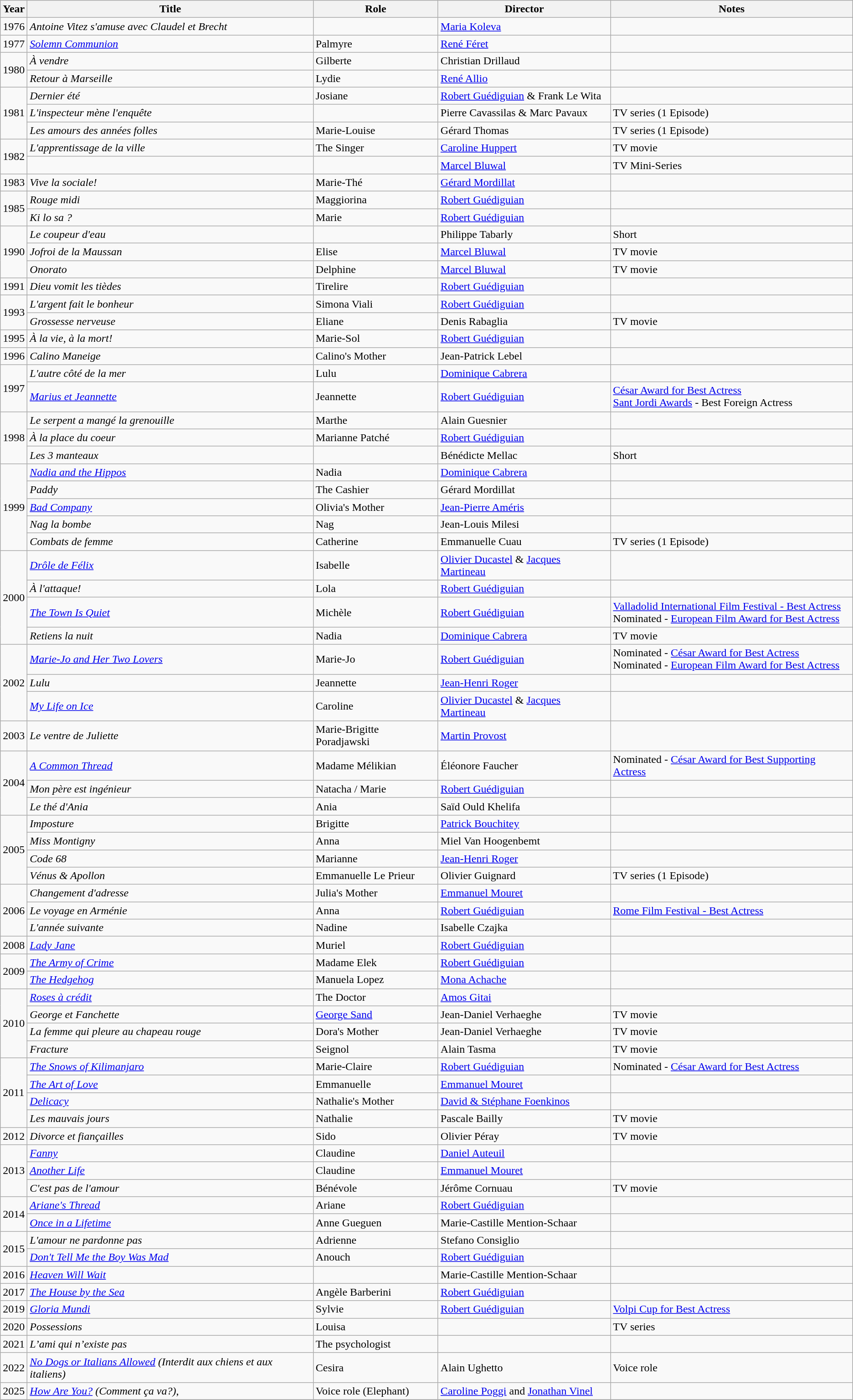<table class="wikitable">
<tr>
<th>Year</th>
<th>Title</th>
<th>Role</th>
<th>Director</th>
<th>Notes</th>
</tr>
<tr>
<td rowspan=1>1976</td>
<td><em>Antoine Vitez s'amuse avec Claudel et Brecht</em></td>
<td></td>
<td><a href='#'>Maria Koleva</a></td>
<td></td>
</tr>
<tr>
<td rowspan=1>1977</td>
<td><em><a href='#'>Solemn Communion</a></em></td>
<td>Palmyre</td>
<td><a href='#'>René Féret</a></td>
<td></td>
</tr>
<tr>
<td rowspan=2>1980</td>
<td><em>À vendre</em></td>
<td>Gilberte</td>
<td>Christian Drillaud</td>
<td></td>
</tr>
<tr>
<td><em>Retour à Marseille</em></td>
<td>Lydie</td>
<td><a href='#'>René Allio</a></td>
<td></td>
</tr>
<tr>
<td rowspan=3>1981</td>
<td><em>Dernier été</em></td>
<td>Josiane</td>
<td><a href='#'>Robert Guédiguian</a> & Frank Le Wita</td>
<td></td>
</tr>
<tr>
<td><em>L'inspecteur mène l'enquête</em></td>
<td></td>
<td>Pierre Cavassilas & Marc Pavaux</td>
<td>TV series (1 Episode)</td>
</tr>
<tr>
<td><em>Les amours des années folles</em></td>
<td>Marie-Louise</td>
<td>Gérard Thomas</td>
<td>TV series (1 Episode)</td>
</tr>
<tr>
<td rowspan=2>1982</td>
<td><em>L'apprentissage de la ville</em></td>
<td>The Singer</td>
<td><a href='#'>Caroline Huppert</a></td>
<td>TV movie</td>
</tr>
<tr>
<td><em></em></td>
<td></td>
<td><a href='#'>Marcel Bluwal</a></td>
<td>TV Mini-Series</td>
</tr>
<tr>
<td rowspan=1>1983</td>
<td><em>Vive la sociale!</em></td>
<td>Marie-Thé</td>
<td><a href='#'>Gérard Mordillat</a></td>
<td></td>
</tr>
<tr>
<td rowspan=2>1985</td>
<td><em>Rouge midi</em></td>
<td>Maggiorina</td>
<td><a href='#'>Robert Guédiguian</a></td>
<td></td>
</tr>
<tr>
<td><em>Ki lo sa ?</em></td>
<td>Marie</td>
<td><a href='#'>Robert Guédiguian</a></td>
<td></td>
</tr>
<tr>
<td rowspan=3>1990</td>
<td><em>Le coupeur d'eau</em></td>
<td></td>
<td>Philippe Tabarly</td>
<td>Short</td>
</tr>
<tr>
<td><em>Jofroi de la Maussan</em></td>
<td>Elise</td>
<td><a href='#'>Marcel Bluwal</a></td>
<td>TV movie</td>
</tr>
<tr>
<td><em>Onorato</em></td>
<td>Delphine</td>
<td><a href='#'>Marcel Bluwal</a></td>
<td>TV movie</td>
</tr>
<tr>
<td rowspan=1>1991</td>
<td><em>Dieu vomit les tièdes</em></td>
<td>Tirelire</td>
<td><a href='#'>Robert Guédiguian</a></td>
<td></td>
</tr>
<tr>
<td rowspan=2>1993</td>
<td><em>L'argent fait le bonheur</em></td>
<td>Simona Viali</td>
<td><a href='#'>Robert Guédiguian</a></td>
<td></td>
</tr>
<tr>
<td><em>Grossesse nerveuse</em></td>
<td>Eliane</td>
<td>Denis Rabaglia</td>
<td>TV movie</td>
</tr>
<tr>
<td rowspan=1>1995</td>
<td><em>À la vie, à la mort!</em></td>
<td>Marie-Sol</td>
<td><a href='#'>Robert Guédiguian</a></td>
<td></td>
</tr>
<tr>
<td rowspan=1>1996</td>
<td><em>Calino Maneige</em></td>
<td>Calino's Mother</td>
<td>Jean-Patrick Lebel</td>
<td></td>
</tr>
<tr>
<td rowspan=2>1997</td>
<td><em>L'autre côté de la mer</em></td>
<td>Lulu</td>
<td><a href='#'>Dominique Cabrera</a></td>
<td></td>
</tr>
<tr>
<td><em><a href='#'>Marius et Jeannette</a></em></td>
<td>Jeannette</td>
<td><a href='#'>Robert Guédiguian</a></td>
<td><a href='#'>César Award for Best Actress</a><br><a href='#'>Sant Jordi Awards</a> - Best Foreign Actress</td>
</tr>
<tr>
<td rowspan=3>1998</td>
<td><em>Le serpent a mangé la grenouille</em></td>
<td>Marthe</td>
<td>Alain Guesnier</td>
<td></td>
</tr>
<tr>
<td><em>À la place du coeur</em></td>
<td>Marianne Patché</td>
<td><a href='#'>Robert Guédiguian</a></td>
<td></td>
</tr>
<tr>
<td><em>Les 3 manteaux</em></td>
<td></td>
<td>Bénédicte Mellac</td>
<td>Short</td>
</tr>
<tr>
<td rowspan=5>1999</td>
<td><em><a href='#'>Nadia and the Hippos</a></em></td>
<td>Nadia</td>
<td><a href='#'>Dominique Cabrera</a></td>
<td></td>
</tr>
<tr>
<td><em>Paddy</em></td>
<td>The Cashier</td>
<td>Gérard Mordillat</td>
<td></td>
</tr>
<tr>
<td><em><a href='#'>Bad Company</a></em></td>
<td>Olivia's Mother</td>
<td><a href='#'>Jean-Pierre Améris</a></td>
<td></td>
</tr>
<tr>
<td><em>Nag la bombe</em></td>
<td>Nag</td>
<td>Jean-Louis Milesi</td>
<td></td>
</tr>
<tr>
<td><em>Combats de femme</em></td>
<td>Catherine</td>
<td>Emmanuelle Cuau</td>
<td>TV series (1 Episode)</td>
</tr>
<tr>
<td rowspan=4>2000</td>
<td><em><a href='#'>Drôle de Félix</a></em></td>
<td>Isabelle</td>
<td><a href='#'>Olivier Ducastel</a> & <a href='#'>Jacques Martineau</a></td>
<td></td>
</tr>
<tr>
<td><em>À l'attaque!</em></td>
<td>Lola</td>
<td><a href='#'>Robert Guédiguian</a></td>
<td></td>
</tr>
<tr>
<td><em><a href='#'>The Town Is Quiet</a></em></td>
<td>Michèle</td>
<td><a href='#'>Robert Guédiguian</a></td>
<td><a href='#'>Valladolid International Film Festival - Best Actress</a><br>Nominated - <a href='#'>European Film Award for Best Actress</a></td>
</tr>
<tr>
<td><em>Retiens la nuit</em></td>
<td>Nadia</td>
<td><a href='#'>Dominique Cabrera</a></td>
<td>TV movie</td>
</tr>
<tr>
<td rowspan=3>2002</td>
<td><em><a href='#'>Marie-Jo and Her Two Lovers</a></em></td>
<td>Marie-Jo</td>
<td><a href='#'>Robert Guédiguian</a></td>
<td>Nominated - <a href='#'>César Award for Best Actress</a><br>Nominated - <a href='#'>European Film Award for Best Actress</a></td>
</tr>
<tr>
<td><em>Lulu</em></td>
<td>Jeannette</td>
<td><a href='#'>Jean-Henri Roger</a></td>
<td></td>
</tr>
<tr>
<td><em><a href='#'>My Life on Ice</a></em></td>
<td>Caroline</td>
<td><a href='#'>Olivier Ducastel</a> & <a href='#'>Jacques Martineau</a></td>
<td></td>
</tr>
<tr>
<td rowspan=1>2003</td>
<td><em>Le ventre de Juliette</em></td>
<td>Marie-Brigitte Poradjawski</td>
<td><a href='#'>Martin Provost</a></td>
<td></td>
</tr>
<tr>
<td rowspan=3>2004</td>
<td><em><a href='#'>A Common Thread</a></em></td>
<td>Madame Mélikian</td>
<td>Éléonore Faucher</td>
<td>Nominated - <a href='#'>César Award for Best Supporting Actress</a></td>
</tr>
<tr>
<td><em>Mon père est ingénieur</em></td>
<td>Natacha / Marie</td>
<td><a href='#'>Robert Guédiguian</a></td>
<td></td>
</tr>
<tr>
<td><em>Le thé d'Ania</em></td>
<td>Ania</td>
<td>Saïd Ould Khelifa</td>
<td></td>
</tr>
<tr>
<td rowspan=4>2005</td>
<td><em>Imposture</em></td>
<td>Brigitte</td>
<td><a href='#'>Patrick Bouchitey</a></td>
<td></td>
</tr>
<tr>
<td><em>Miss Montigny</em></td>
<td>Anna</td>
<td>Miel Van Hoogenbemt</td>
<td></td>
</tr>
<tr>
<td><em>Code 68</em></td>
<td>Marianne</td>
<td><a href='#'>Jean-Henri Roger</a></td>
<td></td>
</tr>
<tr>
<td><em>Vénus & Apollon</em></td>
<td>Emmanuelle Le Prieur</td>
<td>Olivier Guignard</td>
<td>TV series (1 Episode)</td>
</tr>
<tr>
<td rowspan=3>2006</td>
<td><em>Changement d'adresse</em></td>
<td>Julia's Mother</td>
<td><a href='#'>Emmanuel Mouret</a></td>
<td></td>
</tr>
<tr>
<td><em>Le voyage en Arménie</em></td>
<td>Anna</td>
<td><a href='#'>Robert Guédiguian</a></td>
<td><a href='#'>Rome Film Festival - Best Actress</a></td>
</tr>
<tr>
<td><em>L'année suivante</em></td>
<td>Nadine</td>
<td>Isabelle Czajka</td>
<td></td>
</tr>
<tr>
<td rowspan=1>2008</td>
<td><em><a href='#'>Lady Jane</a></em></td>
<td>Muriel</td>
<td><a href='#'>Robert Guédiguian</a></td>
<td></td>
</tr>
<tr>
<td rowspan=2>2009</td>
<td><em><a href='#'>The Army of Crime</a></em></td>
<td>Madame Elek</td>
<td><a href='#'>Robert Guédiguian</a></td>
<td></td>
</tr>
<tr>
<td><em><a href='#'>The Hedgehog</a></em></td>
<td>Manuela Lopez</td>
<td><a href='#'>Mona Achache</a></td>
<td></td>
</tr>
<tr>
<td rowspan=4>2010</td>
<td><em><a href='#'>Roses à crédit</a></em></td>
<td>The Doctor</td>
<td><a href='#'>Amos Gitai</a></td>
<td></td>
</tr>
<tr>
<td><em>George et Fanchette</em></td>
<td><a href='#'>George Sand</a></td>
<td>Jean-Daniel Verhaeghe</td>
<td>TV movie</td>
</tr>
<tr>
<td><em>La femme qui pleure au chapeau rouge</em></td>
<td>Dora's Mother</td>
<td>Jean-Daniel Verhaeghe</td>
<td>TV movie</td>
</tr>
<tr>
<td><em>Fracture</em></td>
<td>Seignol</td>
<td>Alain Tasma</td>
<td>TV movie</td>
</tr>
<tr>
<td rowspan=4>2011</td>
<td><em><a href='#'>The Snows of Kilimanjaro</a></em></td>
<td>Marie-Claire</td>
<td><a href='#'>Robert Guédiguian</a></td>
<td>Nominated - <a href='#'>César Award for Best Actress</a></td>
</tr>
<tr>
<td><em><a href='#'>The Art of Love</a></em></td>
<td>Emmanuelle</td>
<td><a href='#'>Emmanuel Mouret</a></td>
<td></td>
</tr>
<tr>
<td><em><a href='#'>Delicacy</a></em></td>
<td>Nathalie's Mother</td>
<td><a href='#'>David & Stéphane Foenkinos</a></td>
<td></td>
</tr>
<tr>
<td><em>Les mauvais jours</em></td>
<td>Nathalie</td>
<td>Pascale Bailly</td>
<td>TV movie</td>
</tr>
<tr>
<td rowspan=1>2012</td>
<td><em>Divorce et fiançailles</em></td>
<td>Sido</td>
<td>Olivier Péray</td>
<td>TV movie</td>
</tr>
<tr>
<td rowspan=3>2013</td>
<td><em><a href='#'>Fanny</a></em></td>
<td>Claudine</td>
<td><a href='#'>Daniel Auteuil</a></td>
<td></td>
</tr>
<tr>
<td><em><a href='#'>Another Life</a></em></td>
<td>Claudine</td>
<td><a href='#'>Emmanuel Mouret</a></td>
<td></td>
</tr>
<tr>
<td><em>C'est pas de l'amour</em></td>
<td>Bénévole</td>
<td>Jérôme Cornuau</td>
<td>TV movie</td>
</tr>
<tr>
<td rowspan=2>2014</td>
<td><em><a href='#'>Ariane's Thread</a></em></td>
<td>Ariane</td>
<td><a href='#'>Robert Guédiguian</a></td>
<td></td>
</tr>
<tr>
<td><em><a href='#'>Once in a Lifetime</a></em></td>
<td>Anne Gueguen</td>
<td>Marie-Castille Mention-Schaar</td>
<td></td>
</tr>
<tr>
<td rowspan=2>2015</td>
<td><em>L'amour ne pardonne pas</em></td>
<td>Adrienne</td>
<td>Stefano Consiglio</td>
<td></td>
</tr>
<tr>
<td><em><a href='#'>Don't Tell Me the Boy Was Mad</a></em></td>
<td>Anouch</td>
<td><a href='#'>Robert Guédiguian</a></td>
<td></td>
</tr>
<tr>
<td rowspan=1>2016</td>
<td><em><a href='#'>Heaven Will Wait</a></em></td>
<td></td>
<td>Marie-Castille Mention-Schaar</td>
<td></td>
</tr>
<tr>
<td>2017</td>
<td><em><a href='#'>The House by the Sea</a></em></td>
<td>Angèle Barberini</td>
<td><a href='#'>Robert Guédiguian</a></td>
<td></td>
</tr>
<tr>
<td>2019</td>
<td><em><a href='#'>Gloria Mundi</a></em></td>
<td>Sylvie</td>
<td><a href='#'>Robert Guédiguian</a></td>
<td><a href='#'>Volpi Cup for Best Actress</a></td>
</tr>
<tr>
<td>2020</td>
<td><em>Possessions</em></td>
<td>Louisa</td>
<td></td>
<td>TV series</td>
</tr>
<tr>
<td>2021</td>
<td><em>L’ami qui n’existe pas</em></td>
<td>The psychologist</td>
<td></td>
<td></td>
</tr>
<tr>
<td>2022</td>
<td><em><a href='#'>No Dogs or Italians Allowed</a> (Interdit aux chiens et aux italiens)</em></td>
<td>Cesira</td>
<td>Alain Ughetto</td>
<td>Voice role</td>
</tr>
<tr>
<td>2025</td>
<td><em><a href='#'>How Are You?</a> (Comment ça va?)</em>,</td>
<td>Voice role (Elephant)</td>
<td><a href='#'>Caroline Poggi</a> and <a href='#'>Jonathan Vinel</a></td>
<td></td>
</tr>
<tr>
</tr>
</table>
